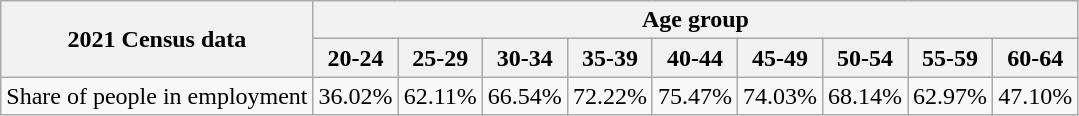<table class="wikitable">
<tr>
<th rowspan="2">2021 Census data</th>
<th colspan="9">Age group</th>
</tr>
<tr>
<th>20-24</th>
<th>25-29</th>
<th>30-34</th>
<th>35-39</th>
<th>40-44</th>
<th>45-49</th>
<th>50-54</th>
<th>55-59</th>
<th>60-64</th>
</tr>
<tr>
<td>Share of people in employment</td>
<td>36.02%</td>
<td>62.11%</td>
<td>66.54%</td>
<td>72.22%</td>
<td>75.47%</td>
<td>74.03%</td>
<td>68.14%</td>
<td>62.97%</td>
<td>47.10%</td>
</tr>
</table>
